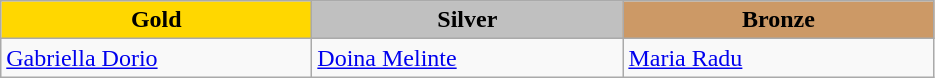<table class="wikitable" style="text-align:left">
<tr align="center">
<td width=200 bgcolor=gold><strong>Gold</strong></td>
<td width=200 bgcolor=silver><strong>Silver</strong></td>
<td width=200 bgcolor=CC9966><strong>Bronze</strong></td>
</tr>
<tr>
<td><a href='#'>Gabriella Dorio</a><br><em></em></td>
<td><a href='#'>Doina Melinte</a><br><em></em></td>
<td><a href='#'>Maria Radu</a><br><em></em></td>
</tr>
</table>
